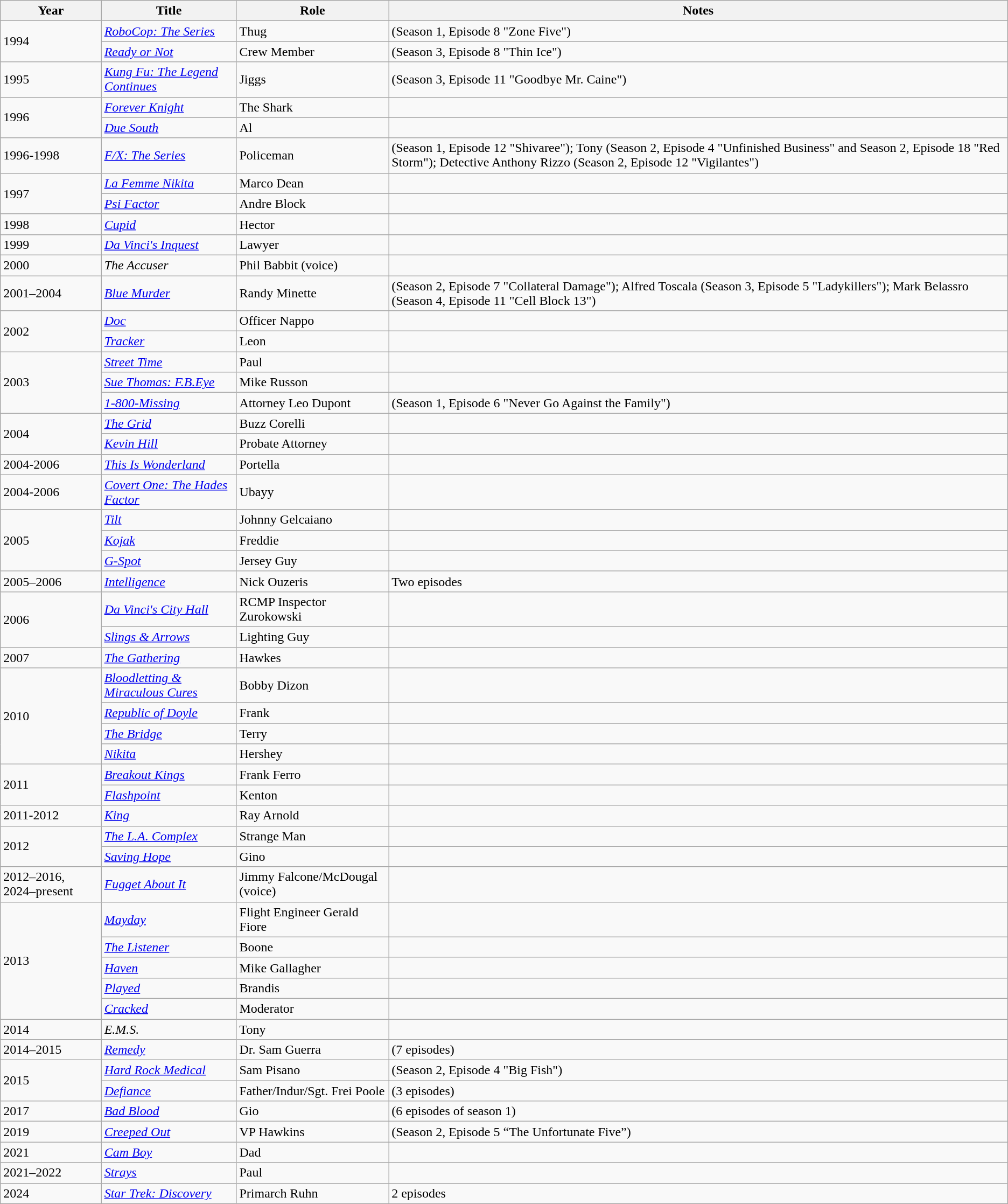<table class="wikitable sortable">
<tr>
<th>Year</th>
<th>Title</th>
<th>Role</th>
<th class="unsortable">Notes</th>
</tr>
<tr>
<td rowspan="2">1994</td>
<td><em><a href='#'>RoboCop: The Series</a></em></td>
<td>Thug</td>
<td>(Season 1, Episode 8 "Zone Five")</td>
</tr>
<tr>
<td><em><a href='#'>Ready or Not</a></em></td>
<td>Crew Member</td>
<td>(Season 3, Episode 8 "Thin Ice")</td>
</tr>
<tr>
<td>1995</td>
<td><em><a href='#'>Kung Fu: The Legend Continues</a></em></td>
<td>Jiggs</td>
<td>(Season 3, Episode 11 "Goodbye Mr. Caine")</td>
</tr>
<tr>
<td rowspan="2">1996</td>
<td><em><a href='#'>Forever Knight</a></em></td>
<td>The Shark</td>
<td></td>
</tr>
<tr>
<td><em><a href='#'>Due South</a></em></td>
<td>Al</td>
<td></td>
</tr>
<tr>
<td>1996-1998</td>
<td><em><a href='#'>F/X: The Series</a></em></td>
<td>Policeman</td>
<td>(Season 1, Episode 12 "Shivaree"); Tony (Season 2, Episode 4 "Unfinished Business" and Season 2, Episode 18 "Red Storm"); Detective Anthony Rizzo (Season 2, Episode 12 "Vigilantes")</td>
</tr>
<tr>
<td rowspan="2">1997</td>
<td><em><a href='#'>La Femme Nikita</a></em></td>
<td>Marco Dean</td>
<td></td>
</tr>
<tr>
<td><em><a href='#'>Psi Factor</a></em></td>
<td>Andre Block</td>
<td></td>
</tr>
<tr>
<td>1998</td>
<td><em><a href='#'>Cupid</a></em></td>
<td>Hector</td>
<td></td>
</tr>
<tr>
<td>1999</td>
<td><em><a href='#'>Da Vinci's Inquest</a></em></td>
<td>Lawyer</td>
<td></td>
</tr>
<tr>
<td>2000</td>
<td data-sort-value="Accuser, The"><em>The Accuser</em></td>
<td>Phil Babbit (voice)</td>
<td></td>
</tr>
<tr>
<td>2001–2004</td>
<td><em><a href='#'>Blue Murder</a></em></td>
<td>Randy Minette</td>
<td>(Season 2, Episode 7 "Collateral Damage"); Alfred Toscala (Season 3, Episode 5 "Ladykillers"); Mark Belassro (Season 4, Episode 11 "Cell Block 13")</td>
</tr>
<tr>
<td rowspan="2">2002</td>
<td><em><a href='#'>Doc</a></em></td>
<td>Officer Nappo</td>
<td></td>
</tr>
<tr>
<td><em><a href='#'>Tracker</a></em></td>
<td>Leon</td>
<td></td>
</tr>
<tr>
<td rowspan="3">2003</td>
<td><em><a href='#'>Street Time</a></em></td>
<td>Paul</td>
<td></td>
</tr>
<tr>
<td><em><a href='#'>Sue Thomas: F.B.Eye</a></em></td>
<td>Mike Russon</td>
<td></td>
</tr>
<tr>
<td><em><a href='#'>1-800-Missing</a></em></td>
<td>Attorney Leo Dupont</td>
<td>(Season 1, Episode 6 "Never Go Against the Family")</td>
</tr>
<tr>
<td rowspan="2">2004</td>
<td data-sort-value="Grid, The"><em><a href='#'>The Grid</a></em></td>
<td>Buzz Corelli</td>
<td></td>
</tr>
<tr>
<td><em><a href='#'>Kevin Hill</a></em></td>
<td>Probate Attorney</td>
<td></td>
</tr>
<tr>
<td>2004-2006</td>
<td><em><a href='#'>This Is Wonderland</a></em></td>
<td>Portella</td>
<td></td>
</tr>
<tr>
<td>2004-2006</td>
<td><em><a href='#'>Covert One: The Hades Factor</a></em></td>
<td>Ubayy</td>
<td></td>
</tr>
<tr>
<td rowspan="3">2005</td>
<td><em><a href='#'>Tilt</a></em></td>
<td>Johnny Gelcaiano</td>
<td></td>
</tr>
<tr>
<td><em><a href='#'>Kojak</a></em></td>
<td>Freddie</td>
<td></td>
</tr>
<tr>
<td><em><a href='#'>G-Spot</a></em></td>
<td>Jersey Guy</td>
<td></td>
</tr>
<tr>
<td>2005–2006</td>
<td><em><a href='#'>Intelligence</a></em></td>
<td>Nick Ouzeris</td>
<td>Two episodes</td>
</tr>
<tr>
<td rowspan="2">2006</td>
<td><em><a href='#'>Da Vinci's City Hall</a></em></td>
<td>RCMP Inspector Zurokowski</td>
<td></td>
</tr>
<tr>
<td><em><a href='#'>Slings & Arrows</a></em></td>
<td>Lighting Guy</td>
<td></td>
</tr>
<tr>
<td>2007</td>
<td data-sort-value="Gathering, The"><em><a href='#'>The Gathering</a></em></td>
<td>Hawkes</td>
<td></td>
</tr>
<tr>
<td rowspan="4">2010</td>
<td><em><a href='#'>Bloodletting & Miraculous Cures</a></em></td>
<td>Bobby Dizon</td>
<td></td>
</tr>
<tr>
<td><em><a href='#'>Republic of Doyle</a></em></td>
<td>Frank</td>
<td></td>
</tr>
<tr>
<td data-sort-value="Bridge, The"><em><a href='#'>The Bridge</a></em></td>
<td>Terry</td>
<td></td>
</tr>
<tr>
<td><em><a href='#'>Nikita</a></em></td>
<td>Hershey</td>
<td></td>
</tr>
<tr>
<td rowspan="2">2011</td>
<td><em><a href='#'>Breakout Kings</a></em></td>
<td>Frank Ferro</td>
<td></td>
</tr>
<tr>
<td><em><a href='#'>Flashpoint</a></em></td>
<td>Kenton</td>
<td></td>
</tr>
<tr>
<td>2011-2012</td>
<td><em><a href='#'>King</a></em></td>
<td>Ray Arnold</td>
<td></td>
</tr>
<tr>
<td rowspan="2">2012</td>
<td data-sort-value="L.A. Complex, The"><em><a href='#'>The L.A. Complex</a></em></td>
<td>Strange Man</td>
<td></td>
</tr>
<tr>
<td><em><a href='#'>Saving Hope</a></em></td>
<td>Gino</td>
<td></td>
</tr>
<tr>
<td>2012–2016, 2024–present</td>
<td><em><a href='#'>Fugget About It</a></em></td>
<td>Jimmy Falcone/McDougal (voice)</td>
<td></td>
</tr>
<tr>
<td rowspan="5">2013</td>
<td><em><a href='#'>Mayday</a></em></td>
<td>Flight Engineer Gerald Fiore</td>
<td></td>
</tr>
<tr>
<td data-sort-value="Listener, The"><em><a href='#'>The Listener</a></em></td>
<td>Boone</td>
<td></td>
</tr>
<tr>
<td><em><a href='#'>Haven</a></em></td>
<td>Mike Gallagher</td>
<td></td>
</tr>
<tr>
<td><em><a href='#'>Played</a></em></td>
<td>Brandis</td>
<td></td>
</tr>
<tr>
<td><em><a href='#'>Cracked</a></em></td>
<td>Moderator</td>
<td></td>
</tr>
<tr>
<td>2014</td>
<td><em>E.M.S.</em></td>
<td>Tony</td>
<td></td>
</tr>
<tr>
<td>2014–2015</td>
<td><em><a href='#'>Remedy</a></em></td>
<td>Dr. Sam Guerra</td>
<td>(7 episodes)</td>
</tr>
<tr>
<td rowspan="2">2015</td>
<td><em><a href='#'>Hard Rock Medical</a></em></td>
<td>Sam Pisano</td>
<td>(Season 2, Episode 4 "Big Fish")</td>
</tr>
<tr>
<td><em><a href='#'>Defiance</a></em></td>
<td>Father/Indur/Sgt. Frei Poole</td>
<td>(3 episodes)</td>
</tr>
<tr>
<td>2017</td>
<td><em><a href='#'>Bad Blood</a></em></td>
<td>Gio</td>
<td>(6 episodes of season 1)</td>
</tr>
<tr>
<td>2019</td>
<td><em><a href='#'>Creeped Out</a></em></td>
<td>VP Hawkins</td>
<td>(Season 2, Episode 5 “The Unfortunate Five”)</td>
</tr>
<tr>
<td>2021</td>
<td><em><a href='#'>Cam Boy</a></em></td>
<td>Dad</td>
<td></td>
</tr>
<tr>
<td>2021–2022</td>
<td><em><a href='#'>Strays</a></em></td>
<td>Paul</td>
<td></td>
</tr>
<tr>
<td>2024</td>
<td><em><a href='#'>Star Trek: Discovery</a></em></td>
<td>Primarch Ruhn</td>
<td>2 episodes</td>
</tr>
</table>
